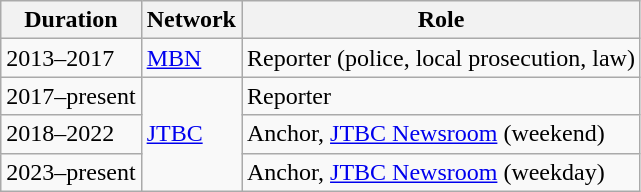<table class="wikitable">
<tr>
<th>Duration</th>
<th>Network</th>
<th>Role</th>
</tr>
<tr>
<td>2013–2017</td>
<td><a href='#'>MBN</a></td>
<td>Reporter (police, local prosecution, law)</td>
</tr>
<tr>
<td>2017–present</td>
<td rowspan="3"><a href='#'>JTBC</a></td>
<td>Reporter</td>
</tr>
<tr>
<td>2018–2022</td>
<td>Anchor, <a href='#'>JTBC Newsroom</a> (weekend)</td>
</tr>
<tr>
<td>2023–present</td>
<td>Anchor, <a href='#'>JTBC Newsroom</a> (weekday)</td>
</tr>
</table>
